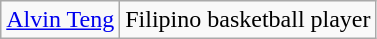<table class="wikitable">
<tr>
<td><a href='#'>Alvin Teng</a></td>
<td>Filipino basketball player</td>
</tr>
</table>
